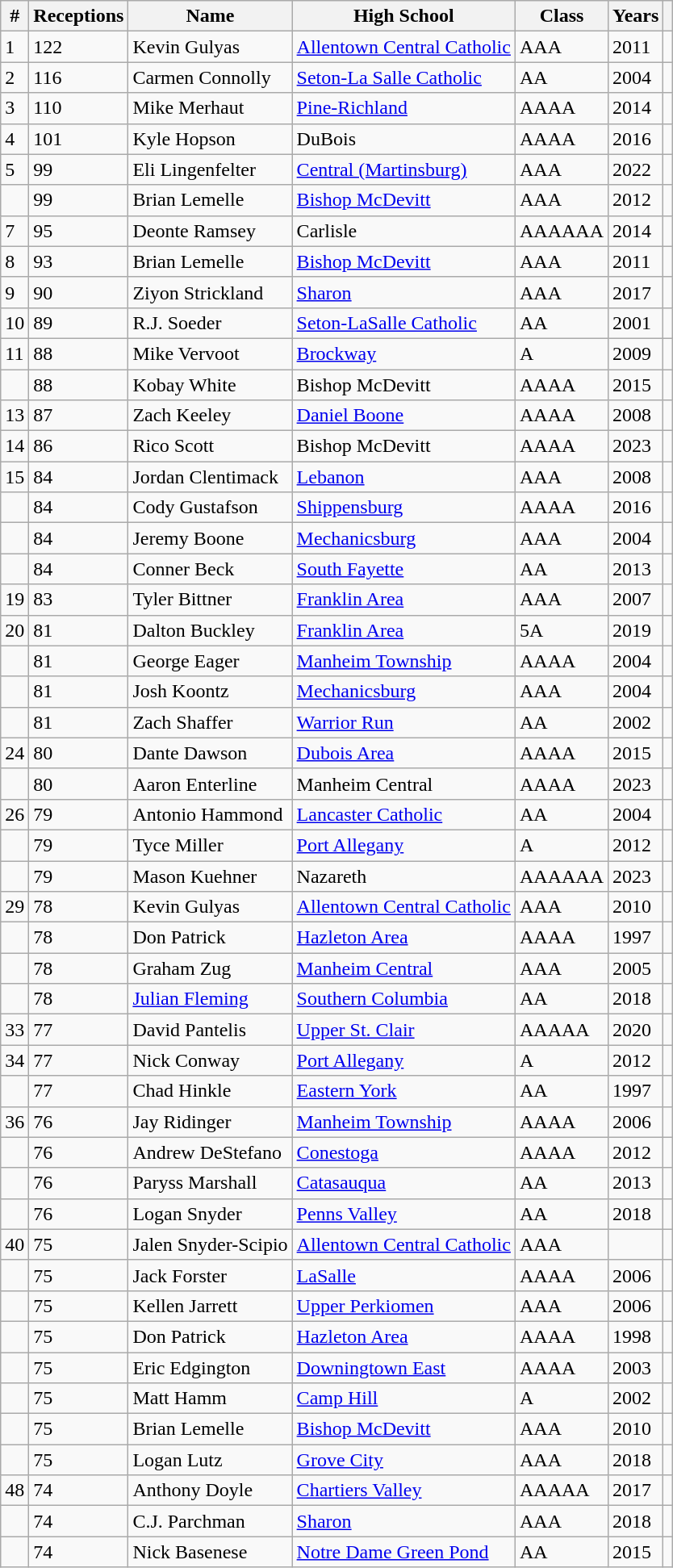<table class="wikitable sortable">
<tr>
<th>#</th>
<th>Receptions</th>
<th>Name</th>
<th>High School</th>
<th>Class</th>
<th>Years</th>
<th></th>
</tr>
<tr>
<td>1</td>
<td>122</td>
<td>Kevin Gulyas</td>
<td><a href='#'>Allentown Central Catholic</a></td>
<td>AAA</td>
<td>2011</td>
<td></td>
</tr>
<tr>
<td>2</td>
<td>116</td>
<td>Carmen Connolly</td>
<td><a href='#'>Seton-La Salle Catholic</a></td>
<td>AA</td>
<td>2004</td>
<td></td>
</tr>
<tr>
<td>3</td>
<td>110</td>
<td>Mike Merhaut</td>
<td><a href='#'>Pine-Richland</a></td>
<td>AAAA</td>
<td>2014</td>
<td></td>
</tr>
<tr>
<td>4</td>
<td>101</td>
<td>Kyle Hopson</td>
<td>DuBois</td>
<td>AAAA</td>
<td>2016</td>
<td></td>
</tr>
<tr>
<td>5</td>
<td>99</td>
<td>Eli Lingenfelter</td>
<td><a href='#'>Central (Martinsburg)</a></td>
<td>AAA</td>
<td>2022</td>
<td></td>
</tr>
<tr>
<td></td>
<td>99</td>
<td>Brian Lemelle</td>
<td><a href='#'>Bishop McDevitt</a></td>
<td>AAA</td>
<td>2012</td>
<td></td>
</tr>
<tr>
<td>7</td>
<td>95</td>
<td>Deonte Ramsey</td>
<td>Carlisle</td>
<td>AAAAAA</td>
<td>2014</td>
<td></td>
</tr>
<tr>
<td>8</td>
<td>93</td>
<td>Brian Lemelle</td>
<td><a href='#'>Bishop McDevitt</a></td>
<td>AAA</td>
<td>2011</td>
<td></td>
</tr>
<tr>
<td>9</td>
<td>90</td>
<td>Ziyon Strickland</td>
<td><a href='#'>Sharon</a></td>
<td>AAA</td>
<td>2017</td>
<td></td>
</tr>
<tr>
<td>10</td>
<td>89</td>
<td>R.J. Soeder</td>
<td><a href='#'>Seton-LaSalle Catholic</a></td>
<td>AA</td>
<td>2001</td>
<td></td>
</tr>
<tr>
<td>11</td>
<td>88</td>
<td>Mike Vervoot</td>
<td><a href='#'>Brockway</a></td>
<td>A</td>
<td>2009</td>
<td></td>
</tr>
<tr>
<td></td>
<td>88</td>
<td>Kobay White</td>
<td>Bishop McDevitt</td>
<td>AAAA</td>
<td>2015</td>
<td></td>
</tr>
<tr>
<td>13</td>
<td>87</td>
<td>Zach Keeley</td>
<td><a href='#'>Daniel Boone</a></td>
<td>AAAA</td>
<td>2008</td>
<td></td>
</tr>
<tr>
<td>14</td>
<td>86</td>
<td>Rico Scott</td>
<td>Bishop McDevitt</td>
<td>AAAA</td>
<td>2023</td>
<td></td>
</tr>
<tr>
<td>15</td>
<td>84</td>
<td>Jordan Clentimack</td>
<td><a href='#'>Lebanon</a></td>
<td>AAA</td>
<td>2008</td>
<td></td>
</tr>
<tr>
<td></td>
<td>84</td>
<td>Cody Gustafson</td>
<td><a href='#'>Shippensburg</a></td>
<td>AAAA</td>
<td>2016</td>
<td></td>
</tr>
<tr>
<td></td>
<td>84</td>
<td>Jeremy Boone</td>
<td><a href='#'>Mechanicsburg</a></td>
<td>AAA</td>
<td>2004</td>
<td></td>
</tr>
<tr>
<td></td>
<td>84</td>
<td>Conner Beck</td>
<td><a href='#'>South Fayette</a></td>
<td>AA</td>
<td>2013</td>
<td></td>
</tr>
<tr>
<td>19</td>
<td>83</td>
<td>Tyler Bittner</td>
<td><a href='#'>Franklin Area</a></td>
<td>AAA</td>
<td>2007</td>
<td></td>
</tr>
<tr>
<td>20</td>
<td>81</td>
<td>Dalton Buckley</td>
<td><a href='#'>Franklin Area</a></td>
<td>5A</td>
<td>2019</td>
<td></td>
</tr>
<tr>
<td></td>
<td>81</td>
<td>George Eager</td>
<td><a href='#'>Manheim Township</a></td>
<td>AAAA</td>
<td>2004</td>
<td></td>
</tr>
<tr>
<td></td>
<td>81</td>
<td>Josh Koontz</td>
<td><a href='#'>Mechanicsburg</a></td>
<td>AAA</td>
<td>2004</td>
<td></td>
</tr>
<tr>
<td></td>
<td>81</td>
<td>Zach Shaffer</td>
<td><a href='#'>Warrior Run</a></td>
<td>AA</td>
<td>2002</td>
<td></td>
</tr>
<tr>
<td>24</td>
<td>80</td>
<td>Dante Dawson</td>
<td><a href='#'>Dubois Area</a></td>
<td>AAAA</td>
<td>2015</td>
<td></td>
</tr>
<tr>
<td></td>
<td>80</td>
<td>Aaron Enterline</td>
<td>Manheim Central</td>
<td>AAAA</td>
<td>2023</td>
<td></td>
</tr>
<tr>
<td>26</td>
<td>79</td>
<td>Antonio Hammond</td>
<td><a href='#'>Lancaster Catholic</a></td>
<td>AA</td>
<td>2004</td>
<td></td>
</tr>
<tr>
<td></td>
<td>79</td>
<td>Tyce Miller</td>
<td><a href='#'>Port Allegany</a></td>
<td>A</td>
<td>2012</td>
<td></td>
</tr>
<tr>
<td></td>
<td>79</td>
<td>Mason Kuehner</td>
<td>Nazareth</td>
<td>AAAAAA</td>
<td>2023</td>
<td></td>
</tr>
<tr>
<td>29</td>
<td>78</td>
<td>Kevin Gulyas</td>
<td><a href='#'>Allentown Central Catholic</a></td>
<td>AAA</td>
<td>2010</td>
<td></td>
</tr>
<tr>
<td></td>
<td>78</td>
<td>Don Patrick</td>
<td><a href='#'>Hazleton Area</a></td>
<td>AAAA</td>
<td>1997</td>
<td></td>
</tr>
<tr>
<td></td>
<td>78</td>
<td>Graham Zug</td>
<td><a href='#'>Manheim Central</a></td>
<td>AAA</td>
<td>2005</td>
<td></td>
</tr>
<tr>
<td></td>
<td>78</td>
<td><a href='#'>Julian Fleming</a></td>
<td><a href='#'>Southern Columbia</a></td>
<td>AA</td>
<td>2018</td>
<td></td>
</tr>
<tr>
<td>33</td>
<td>77</td>
<td>David Pantelis</td>
<td><a href='#'>Upper St. Clair</a></td>
<td>AAAAA</td>
<td>2020</td>
<td></td>
</tr>
<tr>
<td>34</td>
<td>77</td>
<td>Nick Conway</td>
<td><a href='#'>Port Allegany</a></td>
<td>A</td>
<td>2012</td>
<td></td>
</tr>
<tr>
<td></td>
<td>77</td>
<td>Chad Hinkle</td>
<td><a href='#'>Eastern York</a></td>
<td>AA</td>
<td>1997</td>
<td></td>
</tr>
<tr>
<td>36</td>
<td>76</td>
<td>Jay Ridinger</td>
<td><a href='#'>Manheim Township</a></td>
<td>AAAA</td>
<td>2006</td>
<td></td>
</tr>
<tr>
<td></td>
<td>76</td>
<td>Andrew DeStefano</td>
<td><a href='#'>Conestoga</a></td>
<td>AAAA</td>
<td>2012</td>
<td></td>
</tr>
<tr>
<td></td>
<td>76</td>
<td>Paryss Marshall</td>
<td><a href='#'>Catasauqua</a></td>
<td>AA</td>
<td>2013</td>
<td></td>
</tr>
<tr>
<td></td>
<td>76</td>
<td>Logan Snyder</td>
<td><a href='#'>Penns Valley</a></td>
<td>AA</td>
<td>2018</td>
<td></td>
</tr>
<tr>
<td>40</td>
<td>75</td>
<td>Jalen Snyder-Scipio</td>
<td><a href='#'>Allentown Central Catholic</a></td>
<td>AAA</td>
<td 2011></td>
</tr>
<tr>
<td></td>
<td>75</td>
<td>Jack Forster</td>
<td><a href='#'>LaSalle</a></td>
<td>AAAA</td>
<td>2006</td>
<td></td>
</tr>
<tr>
<td></td>
<td>75</td>
<td>Kellen Jarrett</td>
<td><a href='#'>Upper Perkiomen</a></td>
<td>AAA</td>
<td>2006</td>
<td></td>
</tr>
<tr>
<td></td>
<td>75</td>
<td>Don Patrick</td>
<td><a href='#'>Hazleton Area</a></td>
<td>AAAA</td>
<td>1998</td>
<td></td>
</tr>
<tr>
<td></td>
<td>75</td>
<td>Eric Edgington</td>
<td><a href='#'>Downingtown East</a></td>
<td>AAAA</td>
<td>2003</td>
<td></td>
</tr>
<tr>
<td></td>
<td>75</td>
<td>Matt Hamm</td>
<td><a href='#'>Camp Hill</a></td>
<td>A</td>
<td>2002</td>
<td></td>
</tr>
<tr>
<td></td>
<td>75</td>
<td>Brian Lemelle</td>
<td><a href='#'>Bishop McDevitt</a></td>
<td>AAA</td>
<td>2010</td>
<td></td>
</tr>
<tr>
<td></td>
<td>75</td>
<td>Logan Lutz</td>
<td><a href='#'>Grove City</a></td>
<td>AAA</td>
<td>2018</td>
<td></td>
</tr>
<tr>
<td>48</td>
<td>74</td>
<td>Anthony Doyle</td>
<td><a href='#'>Chartiers Valley</a></td>
<td>AAAAA</td>
<td>2017</td>
<td></td>
</tr>
<tr>
<td></td>
<td>74</td>
<td>C.J. Parchman</td>
<td><a href='#'>Sharon</a></td>
<td>AAA</td>
<td>2018</td>
<td></td>
</tr>
<tr>
<td></td>
<td>74</td>
<td>Nick Basenese</td>
<td><a href='#'>Notre Dame Green Pond</a></td>
<td>AA</td>
<td>2015</td>
<td></td>
</tr>
</table>
